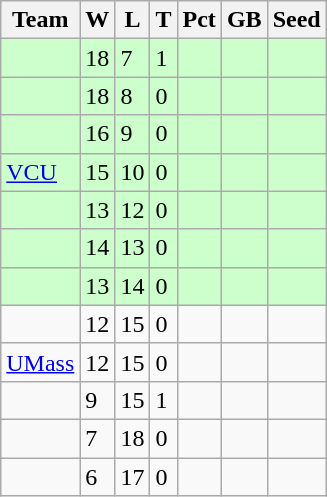<table class=wikitable>
<tr>
<th>Team</th>
<th>W</th>
<th>L</th>
<th>T</th>
<th>Pct</th>
<th>GB</th>
<th>Seed</th>
</tr>
<tr bgcolor="#ccffcc">
<td></td>
<td>18</td>
<td>7</td>
<td>1</td>
<td></td>
<td></td>
<td></td>
</tr>
<tr bgcolor="#ccffcc">
<td></td>
<td>18</td>
<td>8</td>
<td>0</td>
<td></td>
<td></td>
<td></td>
</tr>
<tr bgcolor="#ccffcc">
<td></td>
<td>16</td>
<td>9</td>
<td>0</td>
<td></td>
<td></td>
<td></td>
</tr>
<tr bgcolor="#ccffcc">
<td><a href='#'>VCU</a></td>
<td>15</td>
<td>10</td>
<td>0</td>
<td></td>
<td></td>
<td></td>
</tr>
<tr bgcolor="#ccffcc">
<td></td>
<td>13</td>
<td>12</td>
<td>0</td>
<td></td>
<td></td>
<td></td>
</tr>
<tr bgcolor="#ccffcc">
<td></td>
<td>14</td>
<td>13</td>
<td>0</td>
<td></td>
<td></td>
<td></td>
</tr>
<tr bgcolor="#ccffcc">
<td></td>
<td>13</td>
<td>14</td>
<td>0</td>
<td></td>
<td></td>
<td></td>
</tr>
<tr>
<td></td>
<td>12</td>
<td>15</td>
<td>0</td>
<td></td>
<td></td>
<td></td>
</tr>
<tr>
<td><a href='#'>UMass</a></td>
<td>12</td>
<td>15</td>
<td>0</td>
<td></td>
<td></td>
<td></td>
</tr>
<tr>
<td></td>
<td>9</td>
<td>15</td>
<td>1</td>
<td></td>
<td></td>
<td></td>
</tr>
<tr>
<td></td>
<td>7</td>
<td>18</td>
<td>0</td>
<td></td>
<td></td>
<td></td>
</tr>
<tr>
<td></td>
<td>6</td>
<td>17</td>
<td>0</td>
<td></td>
<td></td>
<td></td>
</tr>
</table>
